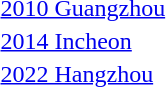<table>
<tr>
<td rowspan=2><a href='#'>2010 Guangzhou</a></td>
<td rowspan=2></td>
<td rowspan=2></td>
<td></td>
</tr>
<tr>
<td></td>
</tr>
<tr>
<td rowspan=2><a href='#'>2014 Incheon</a></td>
<td rowspan=2></td>
<td rowspan=2></td>
<td></td>
</tr>
<tr>
<td></td>
</tr>
<tr>
<td rowspan=2><a href='#'>2022 Hangzhou</a></td>
<td rowspan=2></td>
<td rowspan=2></td>
<td></td>
</tr>
<tr>
<td></td>
</tr>
</table>
